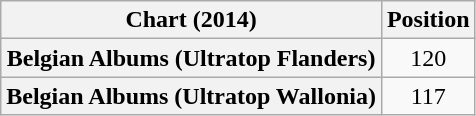<table class="wikitable sortable plainrowheaders" style="text-align:center">
<tr>
<th scope="col">Chart (2014)</th>
<th scope="col">Position</th>
</tr>
<tr>
<th scope="row">Belgian Albums (Ultratop Flanders)</th>
<td>120</td>
</tr>
<tr>
<th scope="row">Belgian Albums (Ultratop Wallonia)</th>
<td>117</td>
</tr>
</table>
